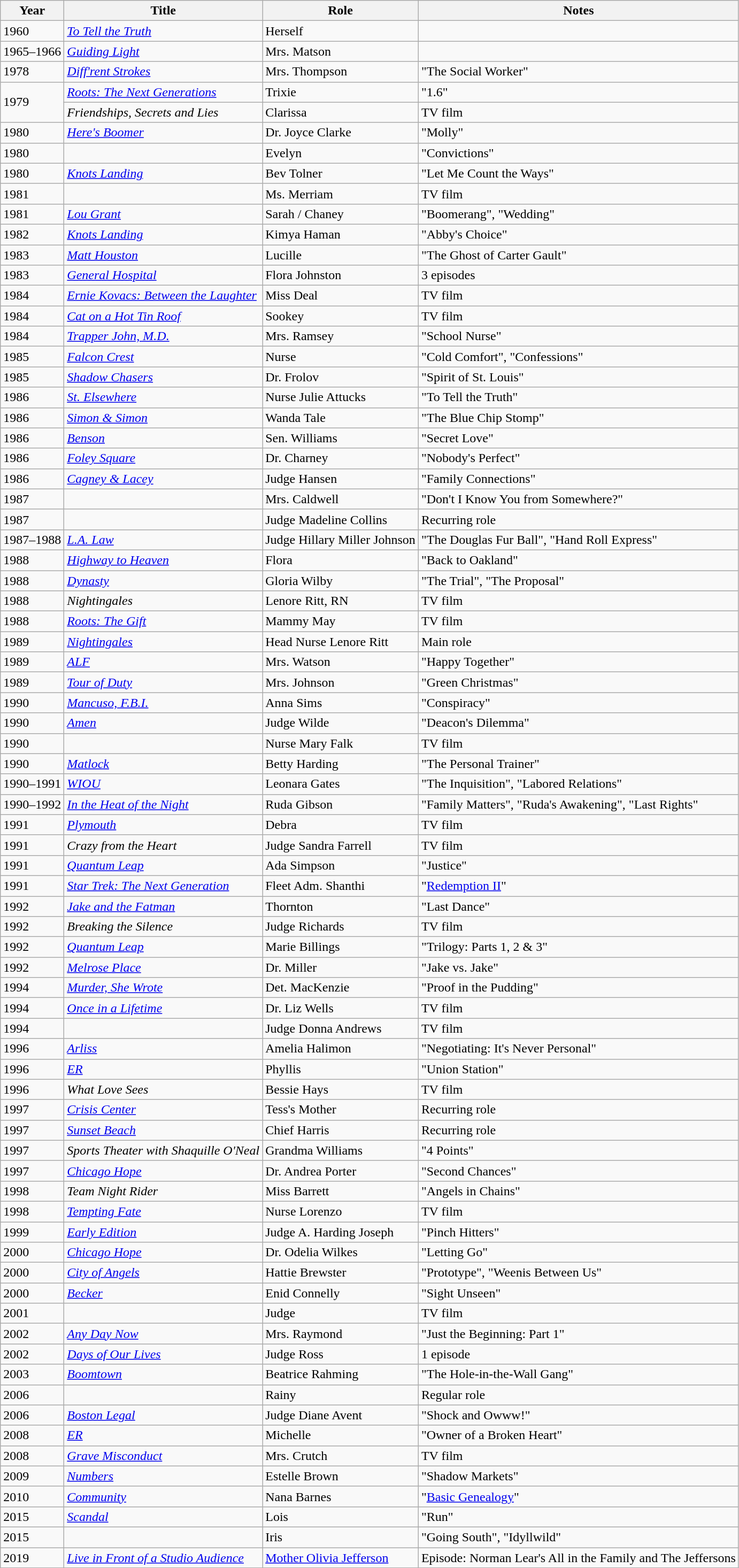<table class="wikitable sortable">
<tr>
<th>Year</th>
<th>Title</th>
<th>Role</th>
<th class="unsortable">Notes</th>
</tr>
<tr>
<td>1960</td>
<td><em><a href='#'>To Tell the Truth</a></em></td>
<td>Herself</td>
<td></td>
</tr>
<tr>
<td>1965–1966</td>
<td><em><a href='#'>Guiding Light</a></em></td>
<td>Mrs. Matson</td>
<td></td>
</tr>
<tr>
<td>1978</td>
<td><em><a href='#'>Diff'rent Strokes</a></em></td>
<td>Mrs. Thompson</td>
<td>"The Social Worker"</td>
</tr>
<tr>
<td rowspan="2">1979</td>
<td><em><a href='#'>Roots: The Next Generations</a></em></td>
<td>Trixie</td>
<td>"1.6"</td>
</tr>
<tr>
<td><em>Friendships, Secrets and Lies</em></td>
<td>Clarissa</td>
<td>TV film</td>
</tr>
<tr>
<td>1980</td>
<td><em><a href='#'>Here's Boomer</a></em></td>
<td>Dr. Joyce Clarke</td>
<td>"Molly"</td>
</tr>
<tr>
<td>1980</td>
<td><em></em></td>
<td>Evelyn</td>
<td>"Convictions"</td>
</tr>
<tr>
<td>1980</td>
<td><em><a href='#'>Knots Landing</a></em></td>
<td>Bev Tolner</td>
<td>"Let Me Count the Ways"</td>
</tr>
<tr>
<td>1981</td>
<td><em></em></td>
<td>Ms. Merriam</td>
<td>TV film</td>
</tr>
<tr>
<td>1981</td>
<td><em><a href='#'>Lou Grant</a></em></td>
<td>Sarah / Chaney</td>
<td>"Boomerang", "Wedding"</td>
</tr>
<tr>
<td>1982</td>
<td><em><a href='#'>Knots Landing</a></em></td>
<td>Kimya Haman</td>
<td>"Abby's Choice"</td>
</tr>
<tr>
<td>1983</td>
<td><em><a href='#'>Matt Houston</a></em></td>
<td>Lucille</td>
<td>"The Ghost of Carter Gault"</td>
</tr>
<tr>
<td>1983</td>
<td><em><a href='#'>General Hospital</a></em></td>
<td>Flora Johnston</td>
<td>3 episodes</td>
</tr>
<tr>
<td>1984</td>
<td><em><a href='#'>Ernie Kovacs: Between the Laughter</a></em></td>
<td>Miss Deal</td>
<td>TV film</td>
</tr>
<tr>
<td>1984</td>
<td><em><a href='#'>Cat on a Hot Tin Roof</a></em></td>
<td>Sookey</td>
<td>TV film</td>
</tr>
<tr>
<td>1984</td>
<td><em><a href='#'>Trapper John, M.D.</a></em></td>
<td>Mrs. Ramsey</td>
<td>"School Nurse"</td>
</tr>
<tr>
<td>1985</td>
<td><em><a href='#'>Falcon Crest</a></em></td>
<td>Nurse</td>
<td>"Cold Comfort", "Confessions"</td>
</tr>
<tr>
<td>1985</td>
<td><em><a href='#'>Shadow Chasers</a></em></td>
<td>Dr. Frolov</td>
<td>"Spirit of St. Louis"</td>
</tr>
<tr>
<td>1986</td>
<td><em><a href='#'>St. Elsewhere</a></em></td>
<td>Nurse Julie Attucks</td>
<td>"To Tell the Truth"</td>
</tr>
<tr>
<td>1986</td>
<td><em><a href='#'>Simon & Simon</a></em></td>
<td>Wanda Tale</td>
<td>"The Blue Chip Stomp"</td>
</tr>
<tr>
<td>1986</td>
<td><em><a href='#'>Benson</a></em></td>
<td>Sen. Williams</td>
<td>"Secret Love"</td>
</tr>
<tr>
<td>1986</td>
<td><em><a href='#'>Foley Square</a></em></td>
<td>Dr. Charney</td>
<td>"Nobody's Perfect"</td>
</tr>
<tr>
<td>1986</td>
<td><em><a href='#'>Cagney & Lacey</a></em></td>
<td>Judge Hansen</td>
<td>"Family Connections"</td>
</tr>
<tr>
<td>1987</td>
<td><em></em></td>
<td>Mrs. Caldwell</td>
<td>"Don't I Know You from Somewhere?"</td>
</tr>
<tr>
<td>1987</td>
<td><em></em></td>
<td>Judge Madeline Collins</td>
<td>Recurring role</td>
</tr>
<tr>
<td>1987–1988</td>
<td><em><a href='#'>L.A. Law</a></em></td>
<td>Judge Hillary Miller Johnson</td>
<td>"The Douglas Fur Ball", "Hand Roll Express"</td>
</tr>
<tr>
<td>1988</td>
<td><em><a href='#'>Highway to Heaven</a></em></td>
<td>Flora</td>
<td>"Back to Oakland"</td>
</tr>
<tr>
<td>1988</td>
<td><em><a href='#'>Dynasty</a></em></td>
<td>Gloria Wilby</td>
<td>"The Trial", "The Proposal"</td>
</tr>
<tr>
<td>1988</td>
<td><em>Nightingales</em></td>
<td>Lenore Ritt, RN</td>
<td>TV film</td>
</tr>
<tr>
<td>1988</td>
<td><em><a href='#'>Roots: The Gift</a></em></td>
<td>Mammy May</td>
<td>TV film</td>
</tr>
<tr>
<td>1989</td>
<td><em><a href='#'>Nightingales</a></em></td>
<td>Head Nurse Lenore Ritt</td>
<td>Main role</td>
</tr>
<tr>
<td>1989</td>
<td><em><a href='#'>ALF</a></em></td>
<td>Mrs. Watson</td>
<td>"Happy Together"</td>
</tr>
<tr>
<td>1989</td>
<td><em><a href='#'>Tour of Duty</a></em></td>
<td>Mrs. Johnson</td>
<td>"Green Christmas"</td>
</tr>
<tr>
<td>1990</td>
<td><em><a href='#'>Mancuso, F.B.I.</a></em></td>
<td>Anna Sims</td>
<td>"Conspiracy"</td>
</tr>
<tr>
<td>1990</td>
<td><em><a href='#'>Amen</a></em></td>
<td>Judge Wilde</td>
<td>"Deacon's Dilemma"</td>
</tr>
<tr>
<td>1990</td>
<td><em></em></td>
<td>Nurse Mary Falk</td>
<td>TV film</td>
</tr>
<tr>
<td>1990</td>
<td><em><a href='#'>Matlock</a></em></td>
<td>Betty Harding</td>
<td>"The Personal Trainer"</td>
</tr>
<tr>
<td>1990–1991</td>
<td><em><a href='#'>WIOU</a></em></td>
<td>Leonara Gates</td>
<td>"The Inquisition", "Labored Relations"</td>
</tr>
<tr>
<td>1990–1992</td>
<td><em><a href='#'>In the Heat of the Night</a></em></td>
<td>Ruda Gibson</td>
<td>"Family Matters", "Ruda's Awakening", "Last Rights"</td>
</tr>
<tr>
<td>1991</td>
<td><em><a href='#'>Plymouth</a></em></td>
<td>Debra</td>
<td>TV film</td>
</tr>
<tr>
<td>1991</td>
<td><em>Crazy from the Heart</em></td>
<td>Judge Sandra Farrell</td>
<td>TV film</td>
</tr>
<tr>
<td>1991</td>
<td><em><a href='#'>Quantum Leap</a></em></td>
<td>Ada Simpson</td>
<td>"Justice"</td>
</tr>
<tr>
<td>1991</td>
<td><em><a href='#'>Star Trek: The Next Generation</a></em></td>
<td>Fleet Adm. Shanthi</td>
<td>"<a href='#'>Redemption II</a>"</td>
</tr>
<tr>
<td>1992</td>
<td><em><a href='#'>Jake and the Fatman</a></em></td>
<td>Thornton</td>
<td>"Last Dance"</td>
</tr>
<tr>
<td>1992</td>
<td><em>Breaking the Silence</em></td>
<td>Judge Richards</td>
<td>TV film</td>
</tr>
<tr>
<td>1992</td>
<td><em><a href='#'>Quantum Leap</a></em></td>
<td>Marie Billings</td>
<td>"Trilogy: Parts 1, 2 & 3"</td>
</tr>
<tr>
<td>1992</td>
<td><em><a href='#'>Melrose Place</a></em></td>
<td>Dr. Miller</td>
<td>"Jake vs. Jake"</td>
</tr>
<tr>
<td>1994</td>
<td><em><a href='#'>Murder, She Wrote</a></em></td>
<td>Det. MacKenzie</td>
<td>"Proof in the Pudding"</td>
</tr>
<tr>
<td>1994</td>
<td><em><a href='#'>Once in a Lifetime</a></em></td>
<td>Dr. Liz Wells</td>
<td>TV film</td>
</tr>
<tr>
<td>1994</td>
<td><em></em></td>
<td>Judge Donna Andrews</td>
<td>TV film</td>
</tr>
<tr>
<td>1996</td>
<td><em><a href='#'>Arliss</a></em></td>
<td>Amelia Halimon</td>
<td>"Negotiating: It's Never Personal"</td>
</tr>
<tr>
<td>1996</td>
<td><em><a href='#'>ER</a></em></td>
<td>Phyllis</td>
<td>"Union Station"</td>
</tr>
<tr>
<td>1996</td>
<td><em>What Love Sees</em></td>
<td>Bessie Hays</td>
<td>TV film</td>
</tr>
<tr>
<td>1997</td>
<td><em><a href='#'>Crisis Center</a></em></td>
<td>Tess's Mother</td>
<td>Recurring role</td>
</tr>
<tr>
<td>1997</td>
<td><em><a href='#'>Sunset Beach</a></em></td>
<td>Chief Harris</td>
<td>Recurring role</td>
</tr>
<tr>
<td>1997</td>
<td><em>Sports Theater with Shaquille O'Neal</em></td>
<td>Grandma Williams</td>
<td>"4 Points"</td>
</tr>
<tr>
<td>1997</td>
<td><em><a href='#'>Chicago Hope</a></em></td>
<td>Dr. Andrea Porter</td>
<td>"Second Chances"</td>
</tr>
<tr>
<td>1998</td>
<td><em>Team Night Rider</em></td>
<td>Miss Barrett</td>
<td>"Angels in Chains"</td>
</tr>
<tr>
<td>1998</td>
<td><em><a href='#'>Tempting Fate</a></em></td>
<td>Nurse Lorenzo</td>
<td>TV film</td>
</tr>
<tr>
<td>1999</td>
<td><em><a href='#'>Early Edition</a></em></td>
<td>Judge A. Harding Joseph</td>
<td>"Pinch Hitters"</td>
</tr>
<tr>
<td>2000</td>
<td><em><a href='#'>Chicago Hope</a></em></td>
<td>Dr. Odelia Wilkes</td>
<td>"Letting Go"</td>
</tr>
<tr>
<td>2000</td>
<td><em><a href='#'>City of Angels</a></em></td>
<td>Hattie Brewster</td>
<td>"Prototype", "Weenis Between Us"</td>
</tr>
<tr>
<td>2000</td>
<td><em><a href='#'>Becker</a></em></td>
<td>Enid Connelly</td>
<td>"Sight Unseen"</td>
</tr>
<tr>
<td>2001</td>
<td><em></em></td>
<td>Judge</td>
<td>TV film</td>
</tr>
<tr>
<td>2002</td>
<td><em><a href='#'>Any Day Now</a></em></td>
<td>Mrs. Raymond</td>
<td>"Just the Beginning: Part 1"</td>
</tr>
<tr>
<td>2002</td>
<td><em><a href='#'>Days of Our Lives</a></em></td>
<td>Judge Ross</td>
<td>1 episode</td>
</tr>
<tr>
<td>2003</td>
<td><em><a href='#'>Boomtown</a></em></td>
<td>Beatrice Rahming</td>
<td>"The Hole-in-the-Wall Gang"</td>
</tr>
<tr>
<td>2006</td>
<td><em></em></td>
<td>Rainy</td>
<td>Regular role</td>
</tr>
<tr>
<td>2006</td>
<td><em><a href='#'>Boston Legal</a></em></td>
<td>Judge Diane Avent</td>
<td>"Shock and Owww!"</td>
</tr>
<tr>
<td>2008</td>
<td><em><a href='#'>ER</a></em></td>
<td>Michelle</td>
<td>"Owner of a Broken Heart"</td>
</tr>
<tr>
<td>2008</td>
<td><em><a href='#'>Grave Misconduct</a></em></td>
<td>Mrs. Crutch</td>
<td>TV film</td>
</tr>
<tr>
<td>2009</td>
<td><em><a href='#'>Numbers</a></em></td>
<td>Estelle Brown</td>
<td>"Shadow Markets"</td>
</tr>
<tr>
<td>2010</td>
<td><em><a href='#'>Community</a></em></td>
<td>Nana Barnes</td>
<td>"<a href='#'>Basic Genealogy</a>"</td>
</tr>
<tr>
<td>2015</td>
<td><em><a href='#'>Scandal</a></em></td>
<td>Lois</td>
<td>"Run"</td>
</tr>
<tr>
<td>2015</td>
<td><em></em></td>
<td>Iris</td>
<td>"Going South", "Idyllwild"</td>
</tr>
<tr>
<td>2019</td>
<td><em><a href='#'>Live in Front of a Studio Audience</a></em></td>
<td><a href='#'>Mother Olivia Jefferson</a></td>
<td>Episode: Norman Lear's All in the Family and The Jeffersons</td>
</tr>
</table>
